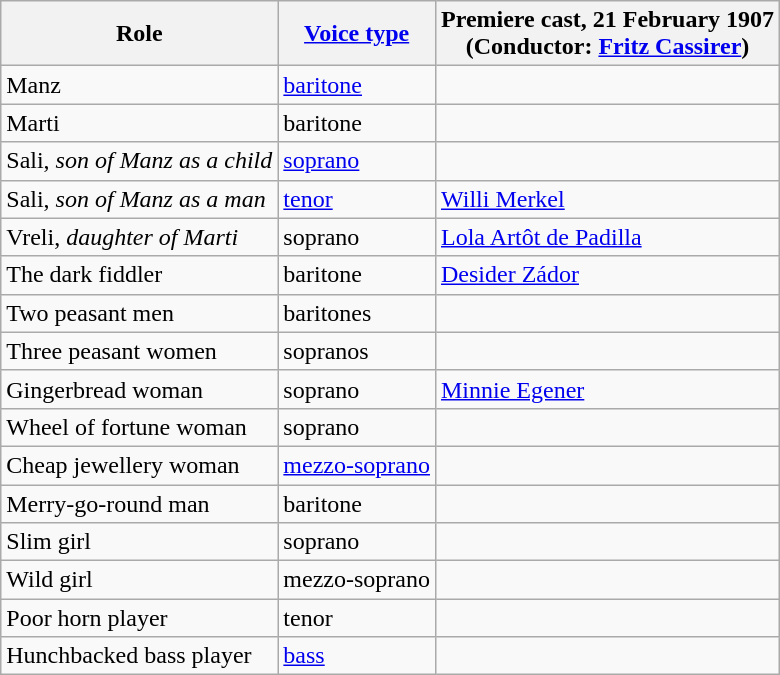<table class="wikitable">
<tr>
<th>Role</th>
<th><a href='#'>Voice type</a></th>
<th>Premiere cast, 21 February 1907<br>(Conductor: <a href='#'>Fritz Cassirer</a>)</th>
</tr>
<tr>
<td>Manz</td>
<td><a href='#'>baritone</a></td>
<td></td>
</tr>
<tr>
<td>Marti</td>
<td>baritone</td>
<td></td>
</tr>
<tr>
<td>Sali, <em>son of Manz as a child</em></td>
<td><a href='#'>soprano</a></td>
<td></td>
</tr>
<tr>
<td>Sali, <em>son of Manz as a man</em></td>
<td><a href='#'>tenor</a></td>
<td><a href='#'>Willi Merkel</a></td>
</tr>
<tr>
<td>Vreli, <em>daughter of Marti </em></td>
<td>soprano</td>
<td><a href='#'>Lola Artôt de Padilla</a></td>
</tr>
<tr>
<td>The dark fiddler</td>
<td>baritone</td>
<td><a href='#'>Desider Zádor</a></td>
</tr>
<tr>
<td>Two peasant men</td>
<td>baritones</td>
<td></td>
</tr>
<tr>
<td>Three peasant women</td>
<td>sopranos</td>
<td></td>
</tr>
<tr>
<td>Gingerbread woman</td>
<td>soprano</td>
<td><a href='#'>Minnie Egener</a></td>
</tr>
<tr>
<td>Wheel of fortune woman</td>
<td>soprano</td>
<td></td>
</tr>
<tr>
<td>Cheap jewellery woman</td>
<td><a href='#'>mezzo-soprano</a></td>
<td></td>
</tr>
<tr>
<td>Merry-go-round man</td>
<td>baritone</td>
<td></td>
</tr>
<tr>
<td>Slim girl</td>
<td>soprano</td>
<td></td>
</tr>
<tr>
<td>Wild girl</td>
<td>mezzo-soprano</td>
<td></td>
</tr>
<tr>
<td>Poor horn player</td>
<td>tenor</td>
<td></td>
</tr>
<tr>
<td>Hunchbacked bass player</td>
<td><a href='#'>bass</a></td>
<td></td>
</tr>
</table>
